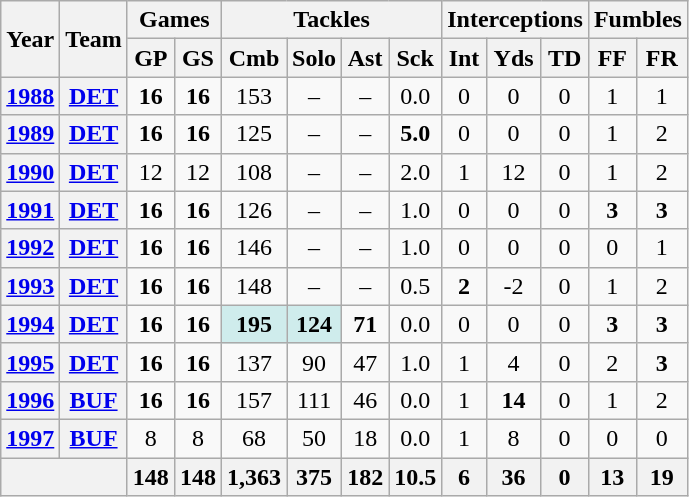<table class="wikitable sortable" style="text-align: center;">
<tr>
<th rowspan="2">Year</th>
<th rowspan="2">Team</th>
<th colspan="2">Games</th>
<th colspan="4">Tackles</th>
<th colspan="3">Interceptions</th>
<th colspan="2">Fumbles</th>
</tr>
<tr>
<th>GP</th>
<th>GS</th>
<th>Cmb</th>
<th>Solo</th>
<th>Ast</th>
<th>Sck</th>
<th>Int</th>
<th>Yds</th>
<th>TD</th>
<th>FF</th>
<th>FR</th>
</tr>
<tr>
<th><a href='#'>1988</a></th>
<th><a href='#'>DET</a></th>
<td><strong>16</strong></td>
<td><strong>16</strong></td>
<td>153</td>
<td>–</td>
<td>–</td>
<td>0.0</td>
<td>0</td>
<td>0</td>
<td>0</td>
<td>1</td>
<td>1</td>
</tr>
<tr>
<th><a href='#'>1989</a></th>
<th><a href='#'>DET</a></th>
<td><strong>16</strong></td>
<td><strong>16</strong></td>
<td>125</td>
<td>–</td>
<td>–</td>
<td><strong>5.0</strong></td>
<td>0</td>
<td>0</td>
<td>0</td>
<td>1</td>
<td>2</td>
</tr>
<tr>
<th><a href='#'>1990</a></th>
<th><a href='#'>DET</a></th>
<td>12</td>
<td>12</td>
<td>108</td>
<td>–</td>
<td>–</td>
<td>2.0</td>
<td>1</td>
<td>12</td>
<td>0</td>
<td>1</td>
<td>2</td>
</tr>
<tr>
<th><a href='#'>1991</a></th>
<th><a href='#'>DET</a></th>
<td><strong>16</strong></td>
<td><strong>16</strong></td>
<td>126</td>
<td>–</td>
<td>–</td>
<td>1.0</td>
<td>0</td>
<td>0</td>
<td>0</td>
<td><strong>3</strong></td>
<td><strong>3</strong></td>
</tr>
<tr>
<th><a href='#'>1992</a></th>
<th><a href='#'>DET</a></th>
<td><strong>16</strong></td>
<td><strong>16</strong></td>
<td>146</td>
<td>–</td>
<td>–</td>
<td>1.0</td>
<td>0</td>
<td>0</td>
<td>0</td>
<td>0</td>
<td>1</td>
</tr>
<tr>
<th><a href='#'>1993</a></th>
<th><a href='#'>DET</a></th>
<td><strong>16</strong></td>
<td><strong>16</strong></td>
<td>148</td>
<td>–</td>
<td>–</td>
<td>0.5</td>
<td><strong>2</strong></td>
<td>-2</td>
<td>0</td>
<td>1</td>
<td>2</td>
</tr>
<tr>
<th><a href='#'>1994</a></th>
<th><a href='#'>DET</a></th>
<td><strong>16</strong></td>
<td><strong>16</strong></td>
<td style="background:#cfecec;"><strong>195</strong></td>
<td style="background:#cfecec;"><strong>124</strong></td>
<td><strong>71</strong></td>
<td>0.0</td>
<td>0</td>
<td>0</td>
<td>0</td>
<td><strong>3</strong></td>
<td><strong>3</strong></td>
</tr>
<tr>
<th><a href='#'>1995</a></th>
<th><a href='#'>DET</a></th>
<td><strong>16</strong></td>
<td><strong>16</strong></td>
<td>137</td>
<td>90</td>
<td>47</td>
<td>1.0</td>
<td>1</td>
<td>4</td>
<td>0</td>
<td>2</td>
<td><strong>3</strong></td>
</tr>
<tr>
<th><a href='#'>1996</a></th>
<th><a href='#'>BUF</a></th>
<td><strong>16</strong></td>
<td><strong>16</strong></td>
<td>157</td>
<td>111</td>
<td>46</td>
<td>0.0</td>
<td>1</td>
<td><strong>14</strong></td>
<td>0</td>
<td>1</td>
<td>2</td>
</tr>
<tr>
<th><a href='#'>1997</a></th>
<th><a href='#'>BUF</a></th>
<td>8</td>
<td>8</td>
<td>68</td>
<td>50</td>
<td>18</td>
<td>0.0</td>
<td>1</td>
<td>8</td>
<td>0</td>
<td>0</td>
<td>0</td>
</tr>
<tr>
<th colspan="2"></th>
<th>148</th>
<th>148</th>
<th>1,363</th>
<th>375</th>
<th>182</th>
<th>10.5</th>
<th>6</th>
<th>36</th>
<th>0</th>
<th>13</th>
<th>19</th>
</tr>
</table>
